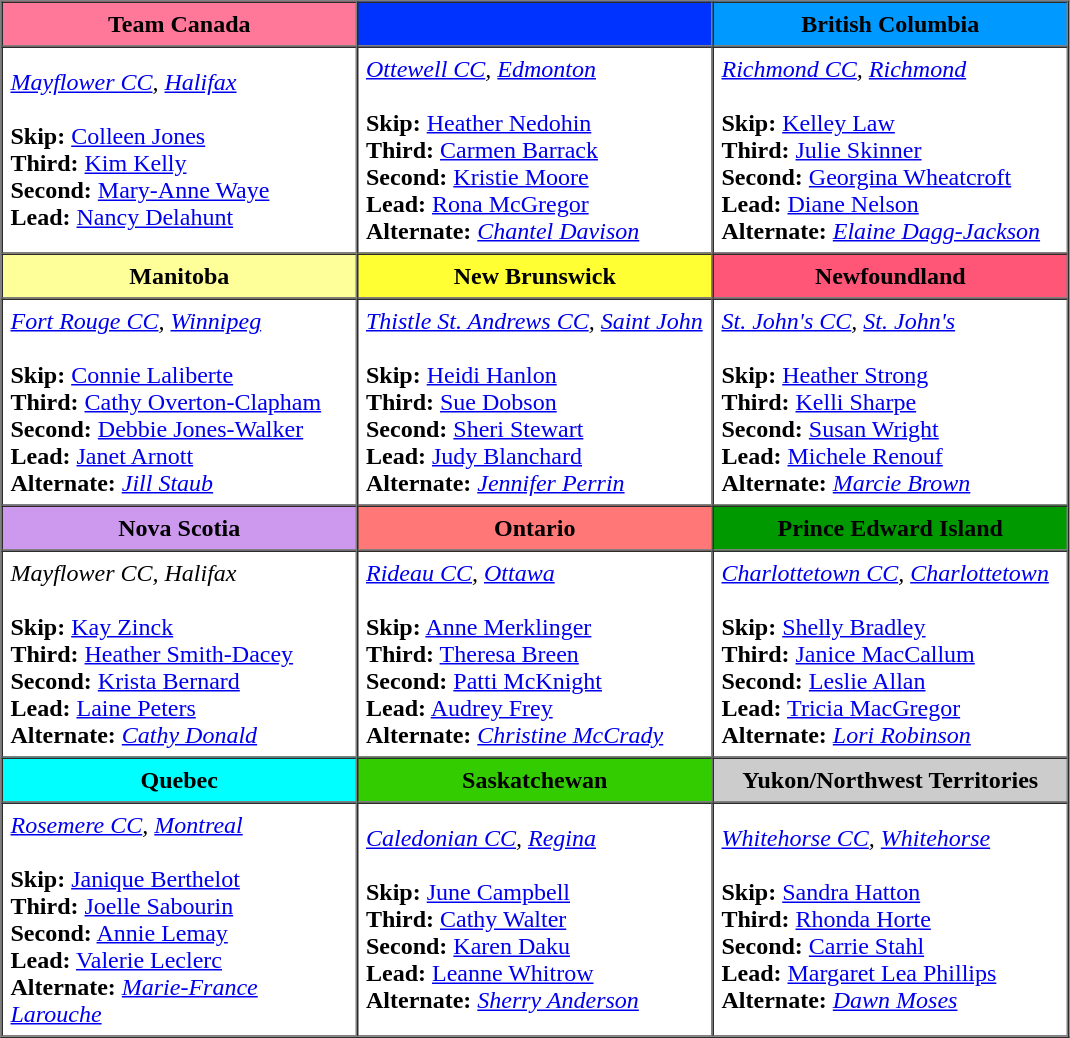<table border=1 cellpadding=5 cellspacing=0>
<tr>
<th bgcolor="#ff7799" width="225">Team Canada</th>
<th bgcolor="#0033ff" width="225"></th>
<th bgcolor="#0099ff" width="225">British Columbia</th>
</tr>
<tr align=center>
<td align=left><em><a href='#'>Mayflower CC</a>, <a href='#'>Halifax</a></em><br><br><strong>Skip:</strong> <a href='#'>Colleen Jones</a><br>
<strong>Third:</strong> <a href='#'>Kim Kelly</a><br>
<strong>Second:</strong> <a href='#'>Mary-Anne Waye</a><br>
<strong>Lead:</strong> <a href='#'>Nancy Delahunt</a><br></td>
<td align=left><em><a href='#'>Ottewell CC</a>, <a href='#'>Edmonton</a></em><br><br><strong>Skip:</strong> <a href='#'>Heather Nedohin</a><br>
<strong>Third:</strong> <a href='#'>Carmen Barrack</a><br>
<strong>Second:</strong> <a href='#'>Kristie Moore</a><br>
<strong>Lead:</strong> <a href='#'>Rona McGregor</a><br>
<strong>Alternate:</strong> <em><a href='#'>Chantel Davison</a></em></td>
<td align=left><em><a href='#'>Richmond CC</a>, <a href='#'>Richmond</a></em><br><br><strong>Skip:</strong> <a href='#'>Kelley Law</a><br>
<strong>Third:</strong> <a href='#'>Julie Skinner</a><br>
<strong>Second:</strong> <a href='#'>Georgina Wheatcroft</a><br>
<strong>Lead:</strong> <a href='#'>Diane Nelson</a><br>
<strong>Alternate:</strong> <em><a href='#'>Elaine Dagg-Jackson</a></em></td>
</tr>
<tr border=1 cellpadding=5 cellspacing=0>
<th bgcolor="#ffff99" width="200">Manitoba</th>
<th bgcolor="#ffff33" width="200">New Brunswick</th>
<th bgcolor="#ff5577" width="200">Newfoundland</th>
</tr>
<tr align=center>
<td align=left><em><a href='#'>Fort Rouge CC</a>, <a href='#'>Winnipeg</a></em><br><br><strong>Skip:</strong> <a href='#'>Connie Laliberte</a><br>
<strong>Third:</strong> <a href='#'>Cathy Overton-Clapham</a><br>
<strong>Second:</strong> <a href='#'>Debbie Jones-Walker</a><br>
<strong>Lead:</strong> <a href='#'>Janet Arnott</a><br>
<strong>Alternate:</strong> <em><a href='#'>Jill Staub</a></em></td>
<td align=left><em><a href='#'>Thistle St. Andrews CC</a>, <a href='#'>Saint John</a></em><br><br><strong>Skip:</strong> <a href='#'>Heidi Hanlon</a><br>
<strong>Third:</strong> <a href='#'>Sue Dobson</a><br>
<strong>Second:</strong> <a href='#'>Sheri Stewart</a><br>
<strong>Lead:</strong> <a href='#'>Judy Blanchard</a><br>
<strong>Alternate:</strong> <em><a href='#'>Jennifer Perrin</a></em></td>
<td align=left><em><a href='#'>St. John's CC</a>, <a href='#'>St. John's</a></em><br><br><strong>Skip:</strong> <a href='#'>Heather Strong</a><br>
<strong>Third:</strong> <a href='#'>Kelli Sharpe</a><br>
<strong>Second:</strong> <a href='#'>Susan Wright</a><br>
<strong>Lead:</strong> <a href='#'>Michele Renouf</a><br>
<strong>Alternate:</strong> <em><a href='#'>Marcie Brown</a></em></td>
</tr>
<tr border=1 cellpadding=5 cellspacing=0>
<th bgcolor="#cc99ee" width="200">Nova Scotia</th>
<th bgcolor="#ff7777" width="200">Ontario</th>
<th bgcolor="#009900" width="200">Prince Edward Island</th>
</tr>
<tr align=center>
<td align=left><em>Mayflower CC, Halifax</em><br><br><strong>Skip:</strong> <a href='#'>Kay Zinck</a><br>
<strong>Third:</strong> <a href='#'>Heather Smith-Dacey</a><br>
<strong>Second:</strong> <a href='#'>Krista Bernard</a><br>
<strong>Lead:</strong> <a href='#'>Laine Peters</a><br>
<strong>Alternate:</strong> <em><a href='#'>Cathy Donald</a></em></td>
<td align=left><em><a href='#'>Rideau CC</a>, <a href='#'>Ottawa</a></em><br><br><strong>Skip:</strong> <a href='#'>Anne Merklinger</a><br>
<strong>Third:</strong> <a href='#'>Theresa Breen</a><br>
<strong>Second:</strong> <a href='#'>Patti McKnight</a><br>
<strong>Lead:</strong> <a href='#'>Audrey Frey</a><br>
<strong>Alternate:</strong> <em><a href='#'>Christine McCrady</a></em></td>
<td align=left><em><a href='#'>Charlottetown CC</a>, <a href='#'>Charlottetown</a></em><br><br><strong>Skip:</strong> <a href='#'>Shelly Bradley</a><br>
<strong>Third:</strong> <a href='#'>Janice MacCallum</a><br>
<strong>Second:</strong> <a href='#'>Leslie Allan</a><br>
<strong>Lead:</strong> <a href='#'>Tricia MacGregor</a><br>
<strong>Alternate:</strong> <em><a href='#'>Lori Robinson</a></em></td>
</tr>
<tr border=1 cellpadding=5 cellspacing=0>
<th bgcolor="#00ffff" width="200">Quebec</th>
<th bgcolor="#33cc00" width="200">Saskatchewan</th>
<th bgcolor="#cccccc" width="200">Yukon/Northwest Territories</th>
</tr>
<tr align=center>
<td align=left><em><a href='#'>Rosemere CC</a>, <a href='#'>Montreal</a></em><br><br><strong>Skip:</strong> <a href='#'>Janique Berthelot</a><br>
<strong>Third:</strong> <a href='#'>Joelle Sabourin</a><br>
<strong>Second:</strong> <a href='#'>Annie Lemay</a><br>
<strong>Lead:</strong> <a href='#'>Valerie Leclerc</a><br>
<strong>Alternate:</strong> <em><a href='#'>Marie-France Larouche</a></em></td>
<td align=left><em><a href='#'>Caledonian CC</a>, <a href='#'>Regina</a></em><br><br><strong>Skip:</strong> <a href='#'>June Campbell</a><br>
<strong>Third:</strong> <a href='#'>Cathy Walter</a><br>
<strong>Second:</strong> <a href='#'>Karen Daku</a><br>
<strong>Lead:</strong> <a href='#'>Leanne Whitrow</a><br>
<strong>Alternate:</strong> <em><a href='#'>Sherry Anderson</a></em></td>
<td align=left><em><a href='#'>Whitehorse CC</a>, <a href='#'>Whitehorse</a></em><br><br><strong>Skip:</strong> <a href='#'>Sandra Hatton</a><br>
<strong>Third:</strong> <a href='#'>Rhonda Horte</a><br>
<strong>Second:</strong> <a href='#'>Carrie Stahl</a><br>
<strong>Lead:</strong> <a href='#'>Margaret Lea Phillips</a><br>
<strong>Alternate:</strong> <em><a href='#'>Dawn Moses</a></em></td>
</tr>
</table>
